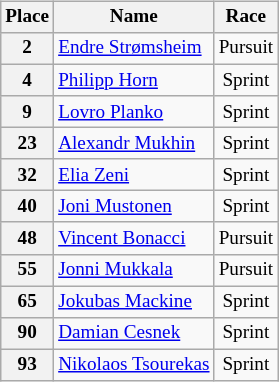<table class="wikitable plainrowheaders" style="font-size:80%; text-align:center; display:inline-table;">
<tr>
<th>Place</th>
<th>Name</th>
<th>Race</th>
</tr>
<tr>
<th>2</th>
<td style="text-align:left"> <a href='#'>Endre Strømsheim</a></td>
<td>Pursuit</td>
</tr>
<tr>
<th>4</th>
<td style="text-align:left"> <a href='#'>Philipp Horn</a></td>
<td>Sprint</td>
</tr>
<tr>
<th>9</th>
<td style="text-align:left"> <a href='#'>Lovro Planko</a></td>
<td>Sprint</td>
</tr>
<tr>
<th>23</th>
<td style="text-align:left"> <a href='#'>Alexandr Mukhin</a></td>
<td>Sprint</td>
</tr>
<tr>
<th>32</th>
<td style="text-align:left"> <a href='#'>Elia Zeni</a></td>
<td>Sprint</td>
</tr>
<tr>
<th>40</th>
<td style="text-align:left"> <a href='#'>Joni Mustonen</a></td>
<td>Sprint</td>
</tr>
<tr>
<th>48</th>
<td style="text-align:left"> <a href='#'>Vincent Bonacci</a></td>
<td>Pursuit</td>
</tr>
<tr>
<th>55</th>
<td style="text-align:left"> <a href='#'>Jonni Mukkala</a></td>
<td>Pursuit</td>
</tr>
<tr>
<th>65</th>
<td style="text-align:left"> <a href='#'>Jokubas Mackine</a></td>
<td>Sprint</td>
</tr>
<tr>
<th>90</th>
<td style="text-align:left"> <a href='#'>Damian Cesnek</a></td>
<td>Sprint</td>
</tr>
<tr>
<th>93</th>
<td style="text-align:left"> <a href='#'>Nikolaos Tsourekas</a></td>
<td>Sprint</td>
</tr>
</table>
